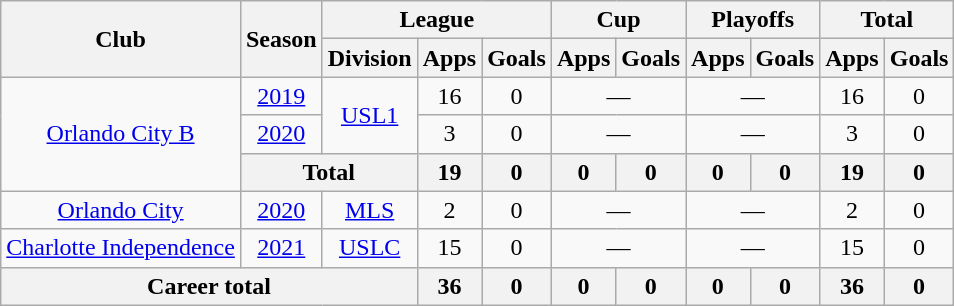<table class="wikitable" style="text-align:center;">
<tr>
<th rowspan="2">Club</th>
<th rowspan="2">Season</th>
<th colspan="3">League</th>
<th colspan="2">Cup</th>
<th colspan="2">Playoffs</th>
<th colspan="2">Total</th>
</tr>
<tr>
<th>Division</th>
<th>Apps</th>
<th>Goals</th>
<th>Apps</th>
<th>Goals</th>
<th>Apps</th>
<th>Goals</th>
<th>Apps</th>
<th>Goals</th>
</tr>
<tr>
<td rowspan="3"><a href='#'>Orlando City B</a></td>
<td><a href='#'>2019</a></td>
<td rowspan="2"><a href='#'>USL1</a></td>
<td>16</td>
<td>0</td>
<td colspan="2">—</td>
<td colspan="2">—</td>
<td>16</td>
<td>0</td>
</tr>
<tr>
<td><a href='#'>2020</a></td>
<td>3</td>
<td>0</td>
<td colspan="2">—</td>
<td colspan="2">—</td>
<td>3</td>
<td>0</td>
</tr>
<tr>
<th colspan="2">Total</th>
<th>19</th>
<th>0</th>
<th>0</th>
<th>0</th>
<th>0</th>
<th>0</th>
<th>19</th>
<th>0</th>
</tr>
<tr>
<td><a href='#'>Orlando City</a></td>
<td><a href='#'>2020</a></td>
<td><a href='#'>MLS</a></td>
<td>2</td>
<td>0</td>
<td colspan="2">—</td>
<td colspan="2">—</td>
<td>2</td>
<td>0</td>
</tr>
<tr>
<td><a href='#'>Charlotte Independence</a></td>
<td><a href='#'>2021</a></td>
<td><a href='#'>USLC</a></td>
<td>15</td>
<td>0</td>
<td colspan="2">—</td>
<td colspan="2">—</td>
<td>15</td>
<td>0</td>
</tr>
<tr>
<th colspan="3">Career total</th>
<th>36</th>
<th>0</th>
<th>0</th>
<th>0</th>
<th>0</th>
<th>0</th>
<th>36</th>
<th>0</th>
</tr>
</table>
